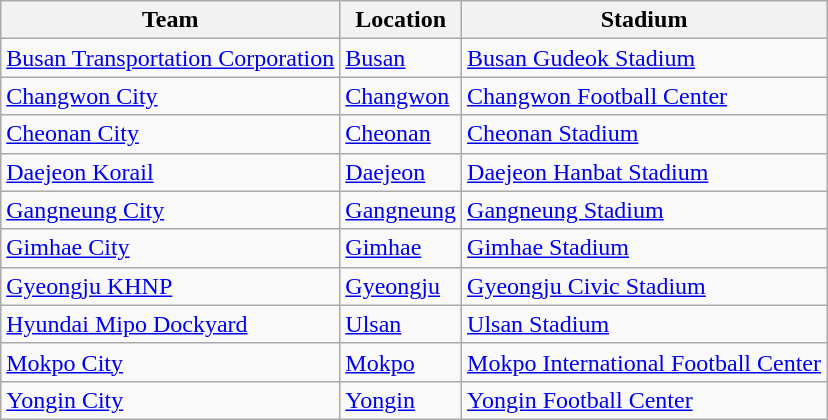<table class="wikitable sortable" style="text-align: left;">
<tr>
<th>Team</th>
<th>Location</th>
<th>Stadium</th>
</tr>
<tr>
<td><a href='#'>Busan Transportation Corporation</a></td>
<td><a href='#'>Busan</a></td>
<td><a href='#'>Busan Gudeok Stadium</a></td>
</tr>
<tr>
<td><a href='#'>Changwon City</a></td>
<td><a href='#'>Changwon</a></td>
<td><a href='#'>Changwon Football Center</a></td>
</tr>
<tr>
<td><a href='#'>Cheonan City</a></td>
<td><a href='#'>Cheonan</a></td>
<td><a href='#'>Cheonan Stadium</a></td>
</tr>
<tr>
<td><a href='#'>Daejeon Korail</a></td>
<td><a href='#'>Daejeon</a></td>
<td><a href='#'>Daejeon Hanbat Stadium</a></td>
</tr>
<tr>
<td><a href='#'>Gangneung City</a></td>
<td><a href='#'>Gangneung</a></td>
<td><a href='#'>Gangneung Stadium</a></td>
</tr>
<tr>
<td><a href='#'>Gimhae City</a></td>
<td><a href='#'>Gimhae</a></td>
<td><a href='#'>Gimhae Stadium</a></td>
</tr>
<tr>
<td><a href='#'>Gyeongju KHNP</a></td>
<td><a href='#'>Gyeongju</a></td>
<td><a href='#'>Gyeongju Civic Stadium</a></td>
</tr>
<tr>
<td><a href='#'>Hyundai Mipo Dockyard</a></td>
<td><a href='#'>Ulsan</a></td>
<td><a href='#'>Ulsan Stadium</a></td>
</tr>
<tr>
<td><a href='#'>Mokpo City</a></td>
<td><a href='#'>Mokpo</a></td>
<td><a href='#'>Mokpo International Football Center</a></td>
</tr>
<tr>
<td><a href='#'>Yongin City</a></td>
<td><a href='#'>Yongin</a></td>
<td><a href='#'>Yongin Football Center</a></td>
</tr>
</table>
